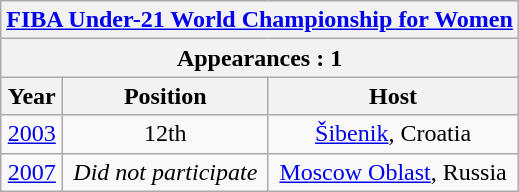<table class="wikitable" style="text-align: center;font-size:100%;">
<tr>
<th colspan=20><a href='#'>FIBA Under-21 World Championship for Women</a></th>
</tr>
<tr>
<th colspan=20>Appearances : 1</th>
</tr>
<tr>
<th>Year</th>
<th>Position</th>
<th>Host</th>
</tr>
<tr valign="top" bgcolor=>
<td> <a href='#'>2003</a></td>
<td>12th</td>
<td><a href='#'>Šibenik</a>, Croatia</td>
</tr>
<tr valign="top" bgcolor=>
<td> <a href='#'>2007</a></td>
<td><em>Did not participate</em></td>
<td><a href='#'>Moscow Oblast</a>, Russia</td>
</tr>
</table>
